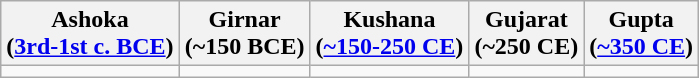<table class="wikitable">
<tr>
<th>Ashoka<br>(<a href='#'>3rd-1st c. BCE</a>)</th>
<th>Girnar<br>(~150 BCE)</th>
<th>Kushana<br>(<a href='#'>~150-250 CE</a>)</th>
<th>Gujarat<br>(~250 CE)</th>
<th>Gupta<br>(<a href='#'>~350 CE</a>)</th>
</tr>
<tr>
<td></td>
<td></td>
<td></td>
<td></td>
<td></td>
</tr>
</table>
